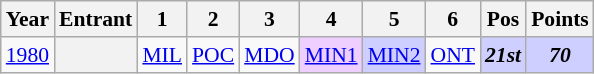<table class="wikitable" style="text-align:center; font-size:90%">
<tr>
<th>Year</th>
<th>Entrant</th>
<th>1</th>
<th>2</th>
<th>3</th>
<th>4</th>
<th>5</th>
<th>6</th>
<th>Pos</th>
<th>Points</th>
</tr>
<tr>
<td><a href='#'>1980</a></td>
<th></th>
<td><a href='#'>MIL</a></td>
<td><a href='#'>POC</a></td>
<td><a href='#'>MDO</a></td>
<td style="background:#EFCFFF;"><a href='#'>MIN1</a><br></td>
<td style="background:#CFCFFF;"><a href='#'>MIN2</a><br></td>
<td><a href='#'>ONT</a></td>
<td style="background:#CFCFFF;"><strong><em>21st</em></strong></td>
<td style="background:#CFCFFF;"><strong><em>70</em></strong></td>
</tr>
</table>
